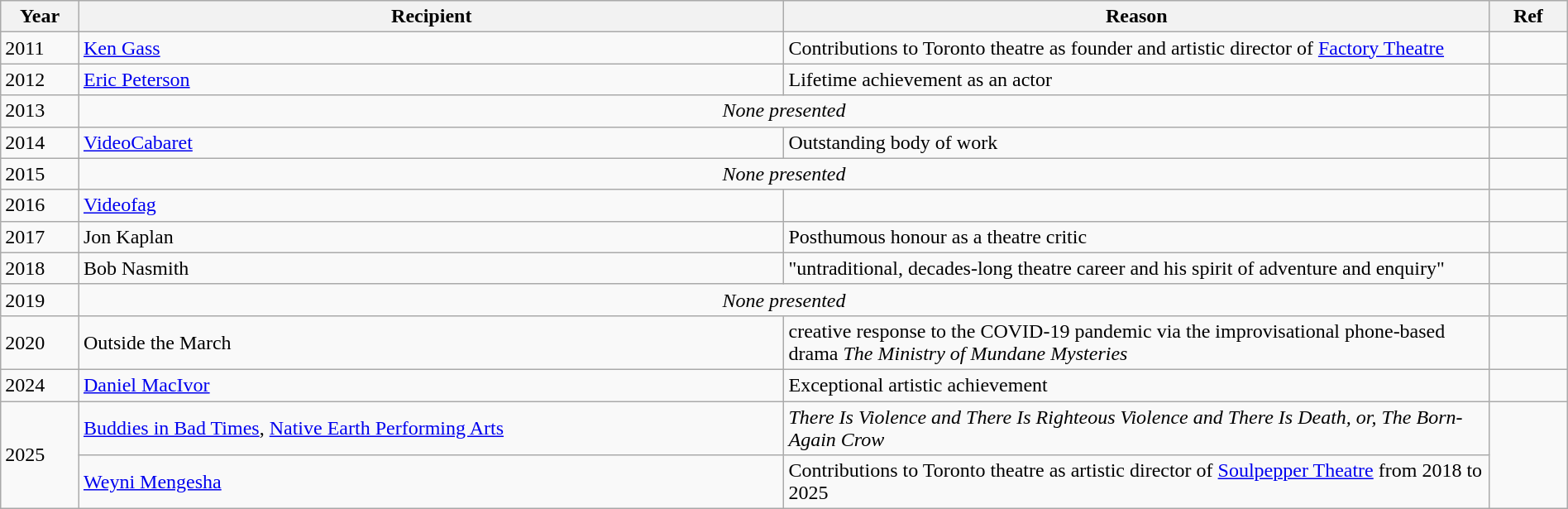<table class = "wikitable sortable" width=100%>
<tr>
<th width=5%>Year</th>
<th width=45%>Recipient</th>
<th width=45%>Reason</th>
<th width=5%>Ref</th>
</tr>
<tr>
<td>2011</td>
<td><a href='#'>Ken Gass</a></td>
<td>Contributions to Toronto theatre as founder and artistic director of <a href='#'>Factory Theatre</a></td>
<td></td>
</tr>
<tr>
<td>2012</td>
<td><a href='#'>Eric Peterson</a></td>
<td>Lifetime achievement as an actor</td>
<td></td>
</tr>
<tr>
<td>2013</td>
<td colspan=2 align=center><em>None presented</em></td>
<td></td>
</tr>
<tr>
<td>2014</td>
<td><a href='#'>VideoCabaret</a></td>
<td>Outstanding body of work</td>
<td></td>
</tr>
<tr>
<td>2015</td>
<td colspan=2 align=center><em>None presented</em></td>
<td></td>
</tr>
<tr>
<td>2016</td>
<td><a href='#'>Videofag</a></td>
<td></td>
<td></td>
</tr>
<tr>
<td>2017</td>
<td>Jon Kaplan</td>
<td>Posthumous honour as a theatre critic</td>
<td></td>
</tr>
<tr>
<td>2018</td>
<td>Bob Nasmith</td>
<td>"untraditional, decades-long theatre career and his spirit of adventure and enquiry"</td>
<td></td>
</tr>
<tr>
<td>2019</td>
<td colspan=2 align=center><em>None presented</em></td>
<td></td>
</tr>
<tr>
<td>2020</td>
<td>Outside the March</td>
<td>creative response to the COVID-19 pandemic via the improvisational phone-based drama <em>The Ministry of Mundane Mysteries</em></td>
<td></td>
</tr>
<tr>
<td>2024</td>
<td><a href='#'>Daniel MacIvor</a></td>
<td>Exceptional artistic achievement</td>
<td></td>
</tr>
<tr>
<td rowspan=2>2025</td>
<td><a href='#'>Buddies in Bad Times</a>, <a href='#'>Native Earth Performing Arts</a></td>
<td><em>There Is Violence and There Is Righteous Violence and There Is Death, or, The Born-Again Crow</em></td>
<td rowspan=2></td>
</tr>
<tr>
<td><a href='#'>Weyni Mengesha</a></td>
<td>Contributions to Toronto theatre as artistic director of <a href='#'>Soulpepper Theatre</a> from 2018 to 2025</td>
</tr>
</table>
